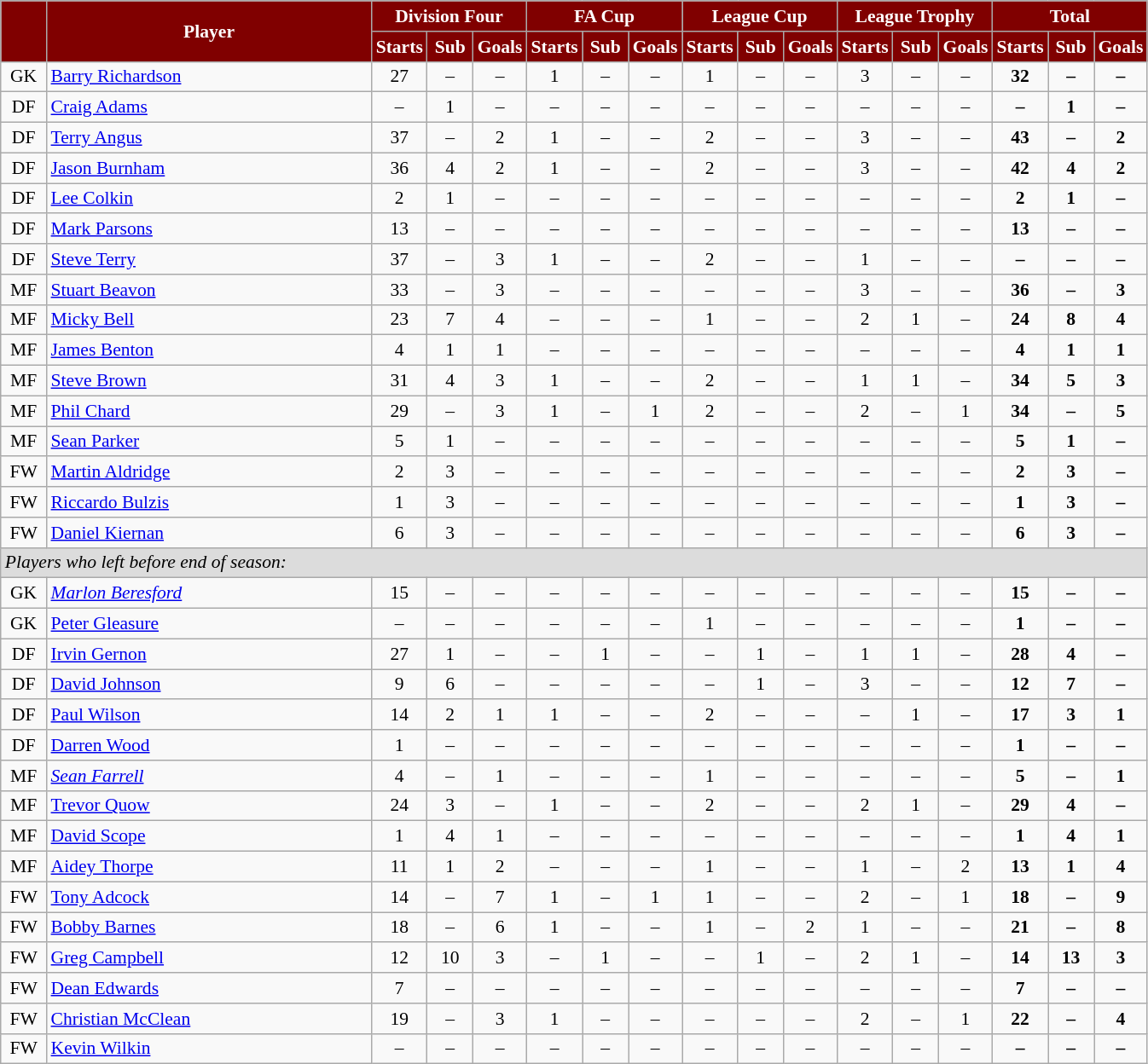<table class="wikitable"  style="text-align:center; font-size:90%; width:71%;">
<tr>
<th rowspan="2" style="background:maroon; color:white;  width: 4%"></th>
<th rowspan="2" style="background:maroon; color:white; ">Player</th>
<th colspan="3" style="background:maroon; color:white; ">Division Four</th>
<th colspan="3" style="background:maroon; color:white; ">FA Cup</th>
<th colspan="3" style="background:maroon; color:white; ">League Cup</th>
<th colspan="3" style="background:maroon; color:white; ">League Trophy</th>
<th colspan="3" style="background:maroon; color:white; ">Total</th>
</tr>
<tr>
<th style="background:maroon; color:white;  width: 4%;">Starts</th>
<th style="background:maroon; color:white;  width: 4%;">Sub</th>
<th style="background:maroon; color:white;  width: 4%;">Goals</th>
<th style="background:maroon; color:white;  width: 4%;">Starts</th>
<th style="background:maroon; color:white;  width: 4%;">Sub</th>
<th style="background:maroon; color:white;  width: 4%;">Goals</th>
<th style="background:maroon; color:white;  width: 4%;">Starts</th>
<th style="background:maroon; color:white;  width: 4%;">Sub</th>
<th style="background:maroon; color:white;  width: 4%;">Goals</th>
<th style="background:maroon; color:white;  width: 4%;">Starts</th>
<th style="background:maroon; color:white;  width: 4%;">Sub</th>
<th style="background:maroon; color:white;  width: 4%;">Goals</th>
<th style="background:maroon; color:white;  width: 4%;">Starts</th>
<th style="background:maroon; color:white;  width: 4%;">Sub</th>
<th style="background:maroon; color:white;  width: 4%;">Goals</th>
</tr>
<tr>
<td>GK</td>
<td style="text-align:left;"><a href='#'>Barry Richardson</a></td>
<td>27</td>
<td>–</td>
<td>–</td>
<td>1</td>
<td>–</td>
<td>–</td>
<td>1</td>
<td>–</td>
<td>–</td>
<td>3</td>
<td>–</td>
<td>–</td>
<td><strong>32</strong></td>
<td><strong>–</strong></td>
<td><strong>–</strong></td>
</tr>
<tr>
<td>DF</td>
<td style="text-align:left;"><a href='#'>Craig Adams</a></td>
<td>–</td>
<td>1</td>
<td>–</td>
<td>–</td>
<td>–</td>
<td>–</td>
<td>–</td>
<td>–</td>
<td>–</td>
<td>–</td>
<td>–</td>
<td>–</td>
<td><strong>–</strong></td>
<td><strong>1</strong></td>
<td><strong>–</strong></td>
</tr>
<tr>
<td>DF</td>
<td style="text-align:left;"><a href='#'>Terry Angus</a></td>
<td>37</td>
<td>–</td>
<td>2</td>
<td>1</td>
<td>–</td>
<td>–</td>
<td>2</td>
<td>–</td>
<td>–</td>
<td>3</td>
<td>–</td>
<td>–</td>
<td><strong>43</strong></td>
<td><strong>–</strong></td>
<td><strong>2</strong></td>
</tr>
<tr>
<td>DF</td>
<td style="text-align:left;"><a href='#'>Jason Burnham</a></td>
<td>36</td>
<td>4</td>
<td>2</td>
<td>1</td>
<td>–</td>
<td>–</td>
<td>2</td>
<td>–</td>
<td>–</td>
<td>3</td>
<td>–</td>
<td>–</td>
<td><strong>42</strong></td>
<td><strong>4</strong></td>
<td><strong>2</strong></td>
</tr>
<tr>
<td>DF</td>
<td style="text-align:left;"><a href='#'>Lee Colkin</a></td>
<td>2</td>
<td>1</td>
<td>–</td>
<td>–</td>
<td>–</td>
<td>–</td>
<td>–</td>
<td>–</td>
<td>–</td>
<td>–</td>
<td>–</td>
<td>–</td>
<td><strong>2</strong></td>
<td><strong>1</strong></td>
<td><strong>–</strong></td>
</tr>
<tr>
<td>DF</td>
<td style="text-align:left;"><a href='#'>Mark Parsons</a></td>
<td>13</td>
<td>–</td>
<td>–</td>
<td>–</td>
<td>–</td>
<td>–</td>
<td>–</td>
<td>–</td>
<td>–</td>
<td>–</td>
<td>–</td>
<td>–</td>
<td><strong>13</strong></td>
<td><strong>–</strong></td>
<td><strong>–</strong></td>
</tr>
<tr>
<td>DF</td>
<td style="text-align:left;"><a href='#'>Steve Terry</a></td>
<td>37</td>
<td>–</td>
<td>3</td>
<td>1</td>
<td>–</td>
<td>–</td>
<td>2</td>
<td>–</td>
<td>–</td>
<td>1</td>
<td>–</td>
<td>–</td>
<td><strong>–</strong></td>
<td><strong>–</strong></td>
<td><strong>–</strong></td>
</tr>
<tr>
<td>MF</td>
<td style="text-align:left;"><a href='#'>Stuart Beavon</a></td>
<td>33</td>
<td>–</td>
<td>3</td>
<td>–</td>
<td>–</td>
<td>–</td>
<td>–</td>
<td>–</td>
<td>–</td>
<td>3</td>
<td>–</td>
<td>–</td>
<td><strong>36</strong></td>
<td><strong>–</strong></td>
<td><strong>3</strong></td>
</tr>
<tr>
<td>MF</td>
<td style="text-align:left;"><a href='#'>Micky Bell</a></td>
<td>23</td>
<td>7</td>
<td>4</td>
<td>–</td>
<td>–</td>
<td>–</td>
<td>1</td>
<td>–</td>
<td>–</td>
<td>2</td>
<td>1</td>
<td>–</td>
<td><strong>24</strong></td>
<td><strong>8</strong></td>
<td><strong>4</strong></td>
</tr>
<tr>
<td>MF</td>
<td style="text-align:left;"><a href='#'>James Benton</a></td>
<td>4</td>
<td>1</td>
<td>1</td>
<td>–</td>
<td>–</td>
<td>–</td>
<td>–</td>
<td>–</td>
<td>–</td>
<td>–</td>
<td>–</td>
<td>–</td>
<td><strong>4</strong></td>
<td><strong>1</strong></td>
<td><strong>1</strong></td>
</tr>
<tr>
<td>MF</td>
<td style="text-align:left;"><a href='#'>Steve Brown</a></td>
<td>31</td>
<td>4</td>
<td>3</td>
<td>1</td>
<td>–</td>
<td>–</td>
<td>2</td>
<td>–</td>
<td>–</td>
<td>1</td>
<td>1</td>
<td>–</td>
<td><strong>34</strong></td>
<td><strong>5</strong></td>
<td><strong>3</strong></td>
</tr>
<tr>
<td>MF</td>
<td style="text-align:left;"><a href='#'>Phil Chard</a></td>
<td>29</td>
<td>–</td>
<td>3</td>
<td>1</td>
<td>–</td>
<td>1</td>
<td>2</td>
<td>–</td>
<td>–</td>
<td>2</td>
<td>–</td>
<td>1</td>
<td><strong>34</strong></td>
<td><strong>–</strong></td>
<td><strong>5</strong></td>
</tr>
<tr>
<td>MF</td>
<td style="text-align:left;"><a href='#'>Sean Parker</a></td>
<td>5</td>
<td>1</td>
<td>–</td>
<td>–</td>
<td>–</td>
<td>–</td>
<td>–</td>
<td>–</td>
<td>–</td>
<td>–</td>
<td>–</td>
<td>–</td>
<td><strong>5</strong></td>
<td><strong>1</strong></td>
<td><strong>–</strong></td>
</tr>
<tr>
<td>FW</td>
<td style="text-align:left;"><a href='#'>Martin Aldridge</a></td>
<td>2</td>
<td>3</td>
<td>–</td>
<td>–</td>
<td>–</td>
<td>–</td>
<td>–</td>
<td>–</td>
<td>–</td>
<td>–</td>
<td>–</td>
<td>–</td>
<td><strong>2</strong></td>
<td><strong>3</strong></td>
<td><strong>–</strong></td>
</tr>
<tr>
<td>FW</td>
<td style="text-align:left;"><a href='#'>Riccardo Bulzis</a></td>
<td>1</td>
<td>3</td>
<td>–</td>
<td>–</td>
<td>–</td>
<td>–</td>
<td>–</td>
<td>–</td>
<td>–</td>
<td>–</td>
<td>–</td>
<td>–</td>
<td><strong>1</strong></td>
<td><strong>3</strong></td>
<td><strong>–</strong></td>
</tr>
<tr>
<td>FW</td>
<td style="text-align:left;"><a href='#'>Daniel Kiernan</a></td>
<td>6</td>
<td>3</td>
<td>–</td>
<td>–</td>
<td>–</td>
<td>–</td>
<td>–</td>
<td>–</td>
<td>–</td>
<td>–</td>
<td>–</td>
<td>–</td>
<td><strong>6</strong></td>
<td><strong>3</strong></td>
<td><strong>–</strong></td>
</tr>
<tr>
<td colspan="20" style="background:#dcdcdc; text-align:left;"><em>Players who left before end of season:</em></td>
</tr>
<tr>
<td>GK</td>
<td style="text-align:left;"><em><a href='#'>Marlon Beresford</a></em></td>
<td>15</td>
<td>–</td>
<td>–</td>
<td>–</td>
<td>–</td>
<td>–</td>
<td>–</td>
<td>–</td>
<td>–</td>
<td>–</td>
<td>–</td>
<td>–</td>
<td><strong>15</strong></td>
<td><strong>–</strong></td>
<td><strong>–</strong></td>
</tr>
<tr>
<td>GK</td>
<td style="text-align:left;"><a href='#'>Peter Gleasure</a></td>
<td>–</td>
<td>–</td>
<td>–</td>
<td>–</td>
<td>–</td>
<td>–</td>
<td>1</td>
<td>–</td>
<td>–</td>
<td>–</td>
<td>–</td>
<td>–</td>
<td><strong>1</strong></td>
<td><strong>–</strong></td>
<td><strong>–</strong></td>
</tr>
<tr>
<td>DF</td>
<td style="text-align:left;"><a href='#'>Irvin Gernon</a></td>
<td>27</td>
<td>1</td>
<td>–</td>
<td>–</td>
<td>1</td>
<td>–</td>
<td>–</td>
<td>1</td>
<td>–</td>
<td>1</td>
<td>1</td>
<td>–</td>
<td><strong>28</strong></td>
<td><strong>4</strong></td>
<td><strong>–</strong></td>
</tr>
<tr>
<td>DF</td>
<td style="text-align:left;"><a href='#'>David Johnson</a></td>
<td>9</td>
<td>6</td>
<td>–</td>
<td>–</td>
<td>–</td>
<td>–</td>
<td>–</td>
<td>1</td>
<td>–</td>
<td>3</td>
<td>–</td>
<td>–</td>
<td><strong>12</strong></td>
<td><strong>7</strong></td>
<td><strong>–</strong></td>
</tr>
<tr>
<td>DF</td>
<td style="text-align:left;"><a href='#'>Paul Wilson</a></td>
<td>14</td>
<td>2</td>
<td>1</td>
<td>1</td>
<td>–</td>
<td>–</td>
<td>2</td>
<td>–</td>
<td>–</td>
<td>–</td>
<td>1</td>
<td>–</td>
<td><strong>17</strong></td>
<td><strong>3</strong></td>
<td><strong>1</strong></td>
</tr>
<tr>
<td>DF</td>
<td style="text-align:left;"><a href='#'>Darren Wood</a></td>
<td>1</td>
<td>–</td>
<td>–</td>
<td>–</td>
<td>–</td>
<td>–</td>
<td>–</td>
<td>–</td>
<td>–</td>
<td>–</td>
<td>–</td>
<td>–</td>
<td><strong>1</strong></td>
<td><strong>–</strong></td>
<td><strong>–</strong></td>
</tr>
<tr>
<td>MF</td>
<td style="text-align:left;"><em><a href='#'>Sean Farrell</a></em></td>
<td>4</td>
<td>–</td>
<td>1</td>
<td>–</td>
<td>–</td>
<td>–</td>
<td>1</td>
<td>–</td>
<td>–</td>
<td>–</td>
<td>–</td>
<td>–</td>
<td><strong>5</strong></td>
<td><strong>–</strong></td>
<td><strong>1</strong></td>
</tr>
<tr>
<td>MF</td>
<td style="text-align:left;"><a href='#'>Trevor Quow</a></td>
<td>24</td>
<td>3</td>
<td>–</td>
<td>1</td>
<td>–</td>
<td>–</td>
<td>2</td>
<td>–</td>
<td>–</td>
<td>2</td>
<td>1</td>
<td>–</td>
<td><strong>29</strong></td>
<td><strong>4</strong></td>
<td><strong>–</strong></td>
</tr>
<tr>
<td>MF</td>
<td style="text-align:left;"><a href='#'>David Scope</a></td>
<td>1</td>
<td>4</td>
<td>1</td>
<td>–</td>
<td>–</td>
<td>–</td>
<td>–</td>
<td>–</td>
<td>–</td>
<td>–</td>
<td>–</td>
<td>–</td>
<td><strong>1</strong></td>
<td><strong>4</strong></td>
<td><strong>1</strong></td>
</tr>
<tr>
<td>MF</td>
<td style="text-align:left;"><a href='#'>Aidey Thorpe</a></td>
<td>11</td>
<td>1</td>
<td>2</td>
<td>–</td>
<td>–</td>
<td>–</td>
<td>1</td>
<td>–</td>
<td>–</td>
<td>1</td>
<td>–</td>
<td>2</td>
<td><strong>13</strong></td>
<td><strong>1</strong></td>
<td><strong>4</strong></td>
</tr>
<tr>
<td>FW</td>
<td style="text-align:left;"><a href='#'>Tony Adcock</a></td>
<td>14</td>
<td>–</td>
<td>7</td>
<td>1</td>
<td>–</td>
<td>1</td>
<td>1</td>
<td>–</td>
<td>–</td>
<td>2</td>
<td>–</td>
<td>1</td>
<td><strong>18</strong></td>
<td><strong>–</strong></td>
<td><strong>9</strong></td>
</tr>
<tr>
<td>FW</td>
<td style="text-align:left;"><a href='#'>Bobby Barnes</a></td>
<td>18</td>
<td>–</td>
<td>6</td>
<td>1</td>
<td>–</td>
<td>–</td>
<td>1</td>
<td>–</td>
<td>2</td>
<td>1</td>
<td>–</td>
<td>–</td>
<td><strong>21</strong></td>
<td><strong>–</strong></td>
<td><strong>8</strong></td>
</tr>
<tr>
<td>FW</td>
<td style="text-align:left;"><a href='#'>Greg Campbell</a></td>
<td>12</td>
<td>10</td>
<td>3</td>
<td>–</td>
<td>1</td>
<td>–</td>
<td>–</td>
<td>1</td>
<td>–</td>
<td>2</td>
<td>1</td>
<td>–</td>
<td><strong>14</strong></td>
<td><strong>13</strong></td>
<td><strong>3</strong></td>
</tr>
<tr>
<td>FW</td>
<td style="text-align:left;"><a href='#'>Dean Edwards</a></td>
<td>7</td>
<td>–</td>
<td>–</td>
<td>–</td>
<td>–</td>
<td>–</td>
<td>–</td>
<td>–</td>
<td>–</td>
<td>–</td>
<td>–</td>
<td>–</td>
<td><strong>7</strong></td>
<td><strong>–</strong></td>
<td><strong>–</strong></td>
</tr>
<tr>
<td>FW</td>
<td style="text-align:left;"><a href='#'>Christian McClean</a></td>
<td>19</td>
<td>–</td>
<td>3</td>
<td>1</td>
<td>–</td>
<td>–</td>
<td>–</td>
<td>–</td>
<td>–</td>
<td>2</td>
<td>–</td>
<td>1</td>
<td><strong>22</strong></td>
<td><strong>–</strong></td>
<td><strong>4</strong></td>
</tr>
<tr>
<td>FW</td>
<td style="text-align:left;"><a href='#'>Kevin Wilkin</a></td>
<td>–</td>
<td>–</td>
<td>–</td>
<td>–</td>
<td>–</td>
<td>–</td>
<td>–</td>
<td>–</td>
<td>–</td>
<td>–</td>
<td>–</td>
<td>–</td>
<td><strong>–</strong></td>
<td><strong>–</strong></td>
<td><strong>–</strong></td>
</tr>
</table>
